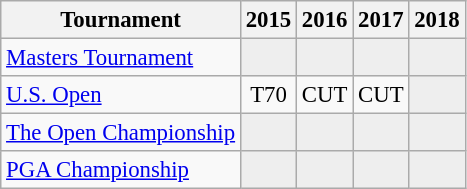<table class="wikitable" style="font-size:95%;text-align:center;">
<tr>
<th>Tournament</th>
<th>2015</th>
<th>2016</th>
<th>2017</th>
<th>2018</th>
</tr>
<tr>
<td align=left><a href='#'>Masters Tournament</a></td>
<td style="background:#eeeeee;"></td>
<td style="background:#eeeeee;"></td>
<td style="background:#eeeeee;"></td>
<td style="background:#eeeeee;"></td>
</tr>
<tr>
<td align=left><a href='#'>U.S. Open</a></td>
<td>T70</td>
<td>CUT</td>
<td>CUT</td>
<td style="background:#eeeeee;"></td>
</tr>
<tr>
<td align=left><a href='#'>The Open Championship</a></td>
<td style="background:#eeeeee;"></td>
<td style="background:#eeeeee;"></td>
<td style="background:#eeeeee;"></td>
<td style="background:#eeeeee;"></td>
</tr>
<tr>
<td align=left><a href='#'>PGA Championship</a></td>
<td style="background:#eeeeee;"></td>
<td style="background:#eeeeee;"></td>
<td style="background:#eeeeee;"></td>
<td style="background:#eeeeee;"></td>
</tr>
</table>
